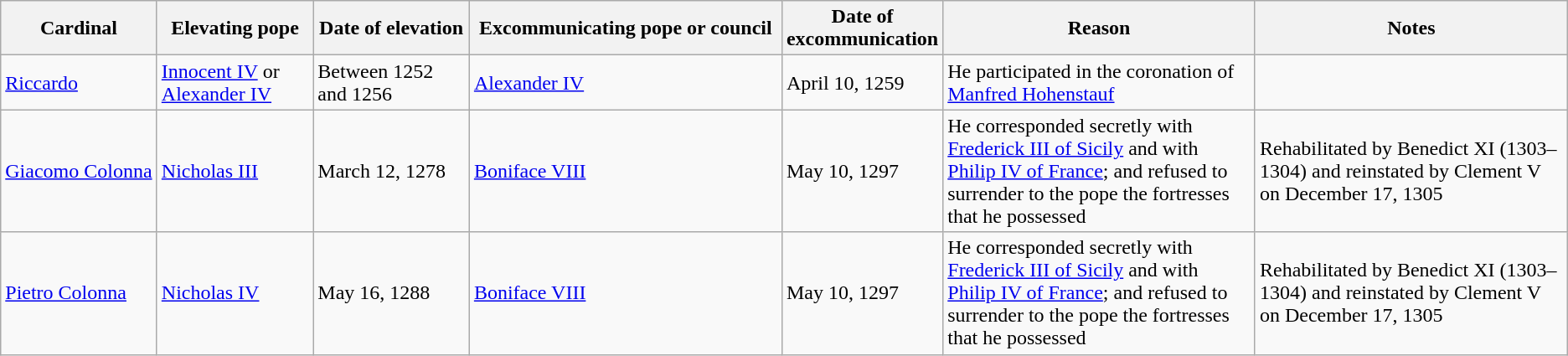<table class=wikitable>
<tr>
<th width="10%">Cardinal</th>
<th width="10%">Elevating pope</th>
<th width="10%">Date of elevation</th>
<th width="20%">Excommunicating pope or council</th>
<th width="10%">Date of excommunication</th>
<th width="20%">Reason</th>
<th width="20%">Notes</th>
</tr>
<tr>
<td><a href='#'>Riccardo</a></td>
<td><a href='#'>Innocent IV</a> or <a href='#'>Alexander IV</a></td>
<td>Between 1252 and 1256</td>
<td><a href='#'>Alexander IV</a></td>
<td>April 10, 1259</td>
<td>He participated in the coronation of <a href='#'>Manfred Hohenstauf</a></td>
<td></td>
</tr>
<tr>
<td><a href='#'>Giacomo Colonna</a></td>
<td><a href='#'>Nicholas III</a></td>
<td>March 12, 1278</td>
<td><a href='#'>Boniface VIII</a></td>
<td>May 10, 1297</td>
<td>He corresponded secretly with <a href='#'>Frederick III of Sicily</a> and with <a href='#'>Philip IV of France</a>; and refused to surrender to the pope the fortresses that he possessed</td>
<td>Rehabilitated by Benedict XI (1303–1304) and reinstated by Clement V on December 17, 1305</td>
</tr>
<tr>
<td><a href='#'>Pietro Colonna</a></td>
<td><a href='#'>Nicholas IV</a></td>
<td>May 16, 1288</td>
<td><a href='#'>Boniface VIII</a></td>
<td>May 10, 1297</td>
<td>He corresponded secretly with <a href='#'>Frederick III of Sicily</a> and with <a href='#'>Philip IV of France</a>; and refused to surrender to the pope the fortresses that he possessed</td>
<td>Rehabilitated by Benedict XI (1303–1304) and reinstated by Clement V on December 17, 1305</td>
</tr>
</table>
